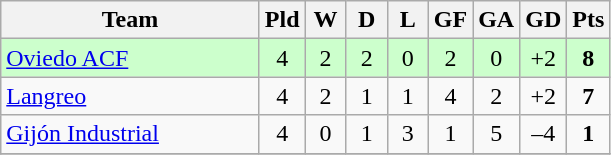<table class="wikitable" style="text-align: center;">
<tr>
<th width=165>Team</th>
<th width=20>Pld</th>
<th width=20>W</th>
<th width=20>D</th>
<th width=20>L</th>
<th width=20>GF</th>
<th width=20>GA</th>
<th width=20>GD</th>
<th width=20>Pts</th>
</tr>
<tr bgcolor=#ccffcc>
<td align=left><a href='#'>Oviedo ACF</a></td>
<td>4</td>
<td>2</td>
<td>2</td>
<td>0</td>
<td>2</td>
<td>0</td>
<td>+2</td>
<td><strong>8</strong></td>
</tr>
<tr>
<td align=left><a href='#'>Langreo</a></td>
<td>4</td>
<td>2</td>
<td>1</td>
<td>1</td>
<td>4</td>
<td>2</td>
<td>+2</td>
<td><strong>7</strong></td>
</tr>
<tr>
<td align=left><a href='#'>Gijón Industrial</a></td>
<td>4</td>
<td>0</td>
<td>1</td>
<td>3</td>
<td>1</td>
<td>5</td>
<td>–4</td>
<td><strong>1</strong></td>
</tr>
<tr>
</tr>
</table>
